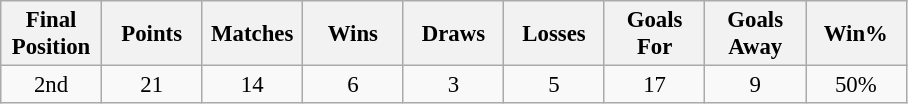<table class="wikitable" style="font-size: 95%; text-align: center;">
<tr>
<th width=60>Final Position</th>
<th width=60>Points</th>
<th width=60>Matches</th>
<th width=60>Wins</th>
<th width=60>Draws</th>
<th width=60>Losses</th>
<th width=60>Goals For</th>
<th width=60>Goals Away</th>
<th width=60>Win%</th>
</tr>
<tr>
<td>2nd</td>
<td>21</td>
<td>14</td>
<td>6</td>
<td>3</td>
<td>5</td>
<td>17</td>
<td>9</td>
<td>50%</td>
</tr>
</table>
